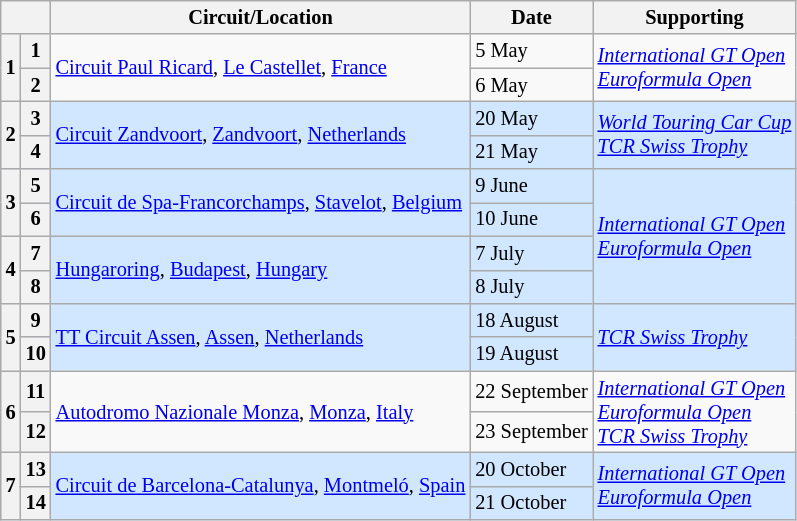<table class="wikitable" style="font-size: 85%">
<tr>
<th colspan="2"></th>
<th>Circuit/Location</th>
<th>Date</th>
<th>Supporting</th>
</tr>
<tr>
<th rowspan="2">1</th>
<th>1</th>
<td rowspan="2"> <a href='#'>Circuit Paul Ricard</a>, <a href='#'>Le Castellet</a>, <a href='#'>France</a></td>
<td>5 May</td>
<td rowspan="2"><a href='#'><em>International GT Open</em></a><br><a href='#'><em>Euroformula Open</em></a></td>
</tr>
<tr>
<th>2</th>
<td>6 May</td>
</tr>
<tr style="background:#D0E7FF;">
<th rowspan="2">2</th>
<th>3</th>
<td rowspan="2"> <a href='#'>Circuit Zandvoort</a>, <a href='#'>Zandvoort</a>, <a href='#'>Netherlands</a></td>
<td>20 May</td>
<td rowspan="2"><em><a href='#'>World Touring Car Cup</a></em> <br><a href='#'><em>TCR Swiss Trophy</em></a></td>
</tr>
<tr style="background:#D0E7FF;">
<th>4</th>
<td>21 May</td>
</tr>
<tr style="background:#D0E7FF;">
<th rowspan="2">3</th>
<th>5</th>
<td rowspan="2"> <a href='#'>Circuit de Spa-Francorchamps</a>, <a href='#'>Stavelot</a>, <a href='#'>Belgium</a></td>
<td>9 June</td>
<td rowspan="4"><a href='#'><em>International GT Open</em></a><br><a href='#'><em>Euroformula Open</em></a></td>
</tr>
<tr style="background:#D0E7FF;">
<th>6</th>
<td>10 June</td>
</tr>
<tr style="background:#D0E7FF;">
<th rowspan="2">4</th>
<th>7</th>
<td rowspan="2"> <a href='#'>Hungaroring</a>, <a href='#'>Budapest</a>, <a href='#'>Hungary</a></td>
<td>7 July</td>
</tr>
<tr style="background:#D0E7FF;">
<th>8</th>
<td>8 July</td>
</tr>
<tr style="background:#D0E7FF;">
<th rowspan="2">5</th>
<th>9</th>
<td rowspan="2"> <a href='#'>TT Circuit Assen</a>, <a href='#'>Assen</a>, <a href='#'>Netherlands</a></td>
<td>18 August</td>
<td rowspan="2"><a href='#'><em>TCR Swiss Trophy</em></a></td>
</tr>
<tr style="background:#D0E7FF;">
<th>10</th>
<td>19 August</td>
</tr>
<tr>
<th rowspan="2">6</th>
<th>11</th>
<td rowspan="2"> <a href='#'>Autodromo Nazionale Monza</a>, <a href='#'>Monza</a>, <a href='#'>Italy</a></td>
<td>22 September</td>
<td rowspan="2"><a href='#'><em>International GT Open</em></a><br><a href='#'><em>Euroformula Open</em></a><br><a href='#'><em>TCR Swiss Trophy</em></a></td>
</tr>
<tr>
<th>12</th>
<td>23 September</td>
</tr>
<tr style="background:#D0E7FF;">
<th rowspan="2">7</th>
<th>13</th>
<td rowspan="2"> <a href='#'>Circuit de Barcelona-Catalunya</a>, <a href='#'>Montmeló</a>, <a href='#'>Spain</a></td>
<td>20 October</td>
<td rowspan="2"><a href='#'><em>International GT Open</em></a><br><a href='#'><em>Euroformula Open</em></a></td>
</tr>
<tr style="background:#D0E7FF;">
<th>14</th>
<td>21 October</td>
</tr>
</table>
